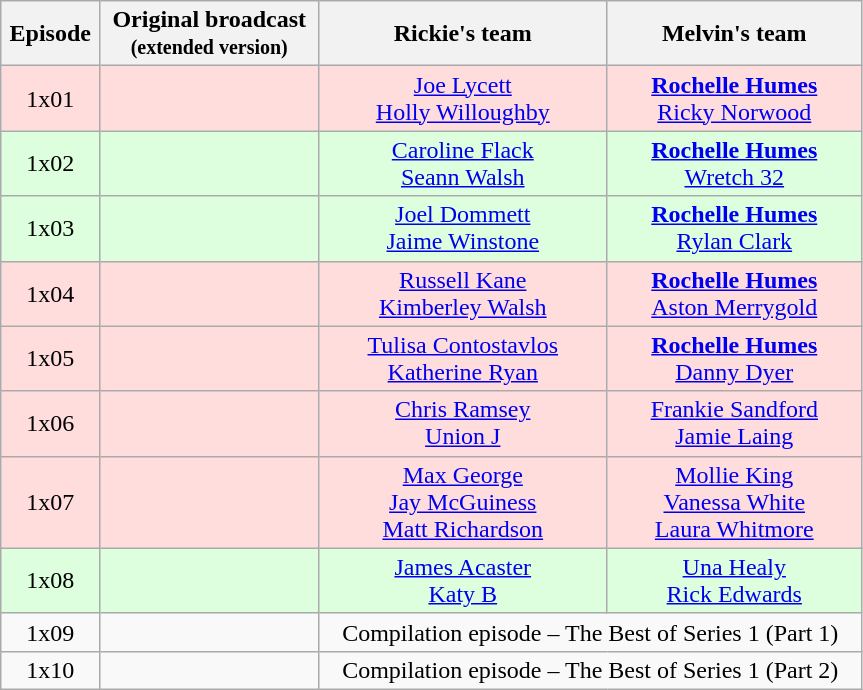<table class="wikitable" style="text-align:center; width:575px;">
<tr>
<th>Episode</th>
<th>Original broadcast<br><small>(extended version)</small></th>
<th>Rickie's team</th>
<th>Melvin's team</th>
</tr>
<tr bgcolor="ffdddd">
<td>1x01</td>
<td><br></td>
<td><a href='#'>Joe Lycett</a><br><a href='#'>Holly Willoughby</a></td>
<td><strong><a href='#'>Rochelle Humes</a></strong><br><a href='#'>Ricky Norwood</a></td>
</tr>
<tr bgcolor="ddffdd">
<td>1x02</td>
<td><br></td>
<td><a href='#'>Caroline Flack</a><br><a href='#'>Seann Walsh</a></td>
<td><strong><a href='#'>Rochelle Humes</a></strong><br><a href='#'>Wretch 32</a></td>
</tr>
<tr bgcolor="ddffdd">
<td>1x03</td>
<td><br></td>
<td><a href='#'>Joel Dommett</a><br><a href='#'>Jaime Winstone</a></td>
<td><strong><a href='#'>Rochelle Humes</a></strong><br><a href='#'>Rylan Clark</a></td>
</tr>
<tr bgcolor="ffdddd">
<td>1x04</td>
<td><br></td>
<td><a href='#'>Russell Kane</a><br><a href='#'>Kimberley Walsh</a></td>
<td><strong><a href='#'>Rochelle Humes</a></strong><br><a href='#'>Aston Merrygold</a></td>
</tr>
<tr bgcolor="ffdddd">
<td>1x05</td>
<td><br></td>
<td><a href='#'>Tulisa Contostavlos</a><br><a href='#'>Katherine Ryan</a></td>
<td><strong><a href='#'>Rochelle Humes</a></strong><br><a href='#'>Danny Dyer</a></td>
</tr>
<tr bgcolor="ffdddd">
<td>1x06</td>
<td><br></td>
<td><a href='#'>Chris Ramsey</a><br><a href='#'>Union J</a></td>
<td><a href='#'>Frankie Sandford</a><br><a href='#'>Jamie Laing</a></td>
</tr>
<tr bgcolor="ffdddd">
<td>1x07</td>
<td><br></td>
<td><a href='#'>Max George</a><br><a href='#'>Jay McGuiness</a><br><a href='#'>Matt Richardson</a></td>
<td><a href='#'>Mollie King</a><br><a href='#'>Vanessa White</a><br><a href='#'>Laura Whitmore</a></td>
</tr>
<tr bgcolor="ddffdd">
<td>1x08</td>
<td><br></td>
<td><a href='#'>James Acaster</a><br><a href='#'>Katy B</a></td>
<td><a href='#'>Una Healy</a><br><a href='#'>Rick Edwards</a></td>
</tr>
<tr>
<td>1x09</td>
<td></td>
<td colspan="2">Compilation episode – The Best of Series 1 (Part 1)</td>
</tr>
<tr>
<td>1x10</td>
<td></td>
<td colspan="2">Compilation episode – The Best of Series 1 (Part 2)</td>
</tr>
</table>
